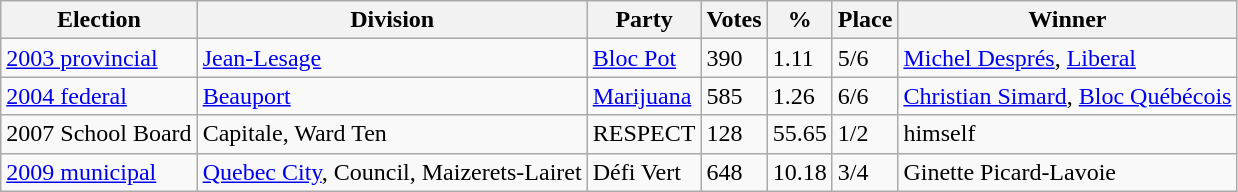<table class="wikitable">
<tr>
<th>Election</th>
<th>Division</th>
<th>Party</th>
<th>Votes</th>
<th>%</th>
<th>Place</th>
<th>Winner</th>
</tr>
<tr>
<td><a href='#'>2003 provincial</a></td>
<td><a href='#'>Jean-Lesage</a></td>
<td><a href='#'>Bloc Pot</a></td>
<td>390</td>
<td>1.11</td>
<td>5/6</td>
<td><a href='#'>Michel Després</a>, <a href='#'>Liberal</a></td>
</tr>
<tr>
<td><a href='#'>2004 federal</a></td>
<td><a href='#'>Beauport</a></td>
<td><a href='#'>Marijuana</a></td>
<td>585</td>
<td>1.26</td>
<td>6/6</td>
<td><a href='#'>Christian Simard</a>, <a href='#'>Bloc Québécois</a></td>
</tr>
<tr>
<td>2007 School Board</td>
<td>Capitale, Ward Ten</td>
<td>RESPECT</td>
<td>128</td>
<td>55.65</td>
<td>1/2</td>
<td>himself</td>
</tr>
<tr>
<td><a href='#'>2009 municipal</a></td>
<td><a href='#'>Quebec City</a>, Council, Maizerets-Lairet</td>
<td>Défi Vert</td>
<td>648</td>
<td>10.18</td>
<td>3/4</td>
<td>Ginette Picard-Lavoie</td>
</tr>
</table>
